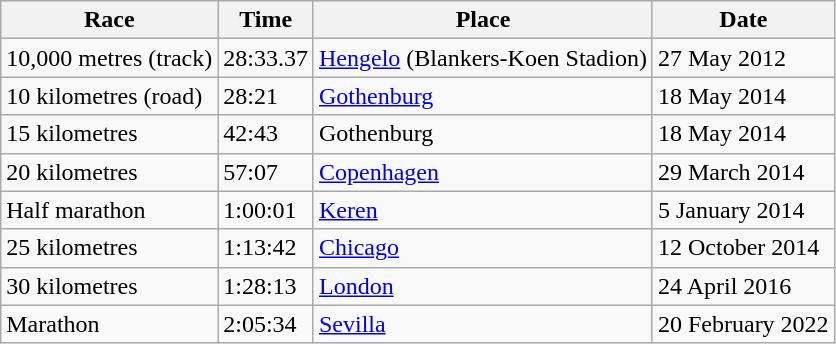<table class="wikitable">
<tr>
<th>Race</th>
<th>Time</th>
<th>Place</th>
<th>Date</th>
</tr>
<tr>
<td>10,000 metres (track)</td>
<td>28:33.37</td>
<td><a href='#'>Hengelo</a> (Blankers-Koen Stadion)</td>
<td>27 May 2012</td>
</tr>
<tr>
<td>10 kilometres (road)</td>
<td>28:21</td>
<td><a href='#'>Gothenburg</a></td>
<td>18 May 2014</td>
</tr>
<tr>
<td>15 kilometres</td>
<td>42:43</td>
<td>Gothenburg</td>
<td>18 May 2014</td>
</tr>
<tr>
<td>20 kilometres</td>
<td>57:07</td>
<td><a href='#'>Copenhagen</a></td>
<td>29 March 2014</td>
</tr>
<tr>
<td>Half marathon</td>
<td>1:00:01</td>
<td><a href='#'>Keren</a></td>
<td>5 January 2014</td>
</tr>
<tr>
<td>25 kilometres</td>
<td>1:13:42</td>
<td><a href='#'>Chicago</a></td>
<td>12 October 2014</td>
</tr>
<tr>
<td>30 kilometres</td>
<td>1:28:13</td>
<td><a href='#'>London</a></td>
<td>24 April 2016</td>
</tr>
<tr>
<td>Marathon</td>
<td>2:05:34</td>
<td><a href='#'>Sevilla</a></td>
<td>20 February 2022</td>
</tr>
</table>
